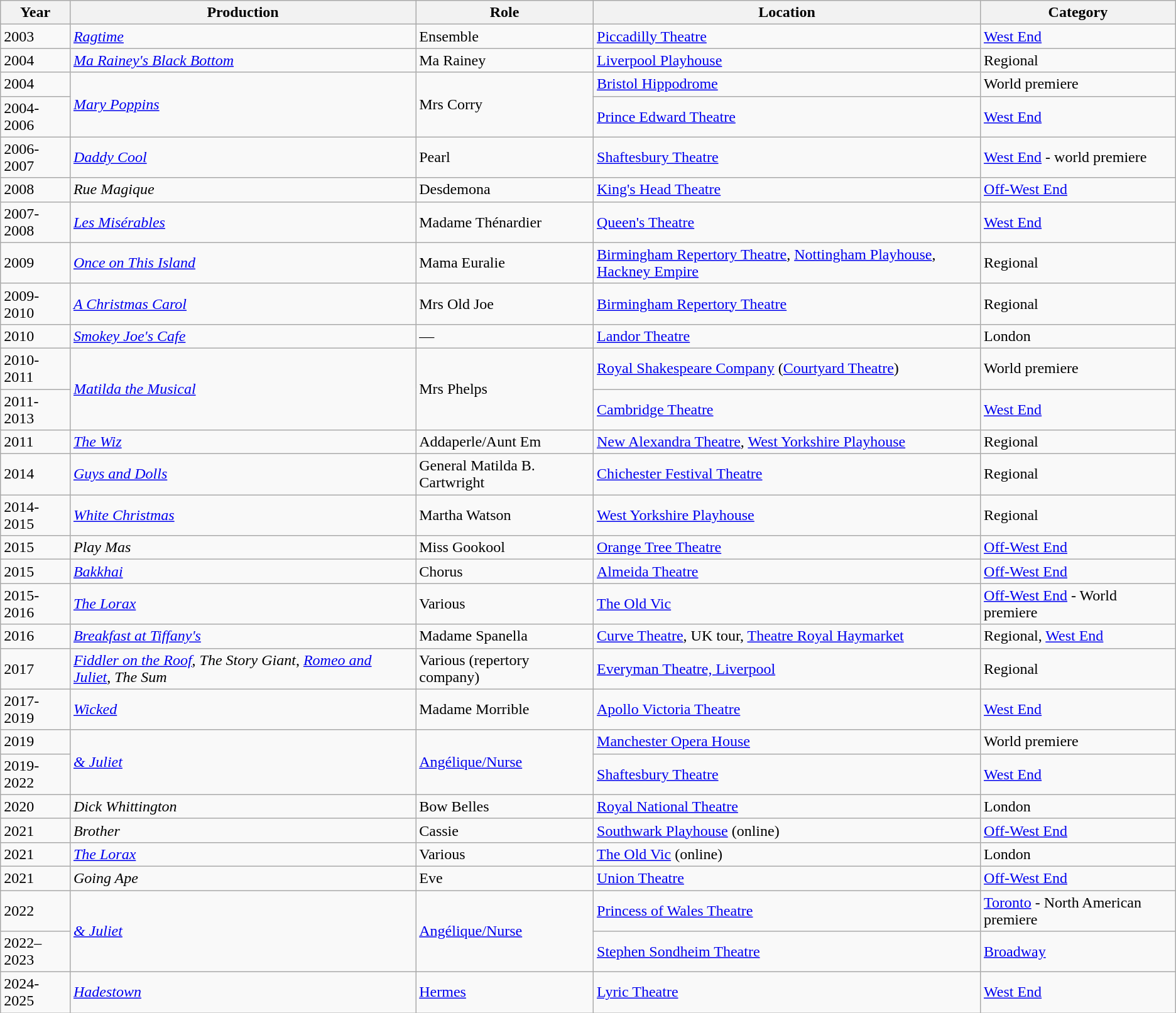<table class="wikitable sortable">
<tr>
<th>Year</th>
<th>Production</th>
<th>Role</th>
<th>Location</th>
<th>Category</th>
</tr>
<tr>
<td>2003</td>
<td><em><a href='#'>Ragtime</a></em></td>
<td>Ensemble</td>
<td><a href='#'>Piccadilly Theatre</a></td>
<td><a href='#'>West End</a></td>
</tr>
<tr>
<td>2004</td>
<td><em><a href='#'>Ma Rainey's Black Bottom</a></em></td>
<td>Ma Rainey</td>
<td><a href='#'>Liverpool Playhouse</a></td>
<td>Regional</td>
</tr>
<tr>
<td>2004</td>
<td rowspan="2"><em><a href='#'>Mary Poppins</a></em></td>
<td rowspan="2">Mrs Corry</td>
<td><a href='#'>Bristol Hippodrome</a></td>
<td>World premiere</td>
</tr>
<tr>
<td>2004-2006</td>
<td><a href='#'>Prince Edward Theatre</a></td>
<td><a href='#'>West End</a></td>
</tr>
<tr>
<td>2006-2007</td>
<td><em><a href='#'>Daddy Cool</a></em></td>
<td>Pearl</td>
<td><a href='#'>Shaftesbury Theatre</a></td>
<td><a href='#'>West End</a> - world premiere</td>
</tr>
<tr>
<td>2008</td>
<td><em>Rue Magique</em></td>
<td>Desdemona</td>
<td><a href='#'>King's Head Theatre</a></td>
<td><a href='#'>Off-West End</a></td>
</tr>
<tr>
<td>2007-2008</td>
<td><em><a href='#'>Les Misérables</a></em></td>
<td>Madame Thénardier</td>
<td><a href='#'>Queen's Theatre</a></td>
<td><a href='#'>West End</a></td>
</tr>
<tr>
<td>2009</td>
<td><em><a href='#'>Once on This Island</a></em></td>
<td>Mama Euralie</td>
<td><a href='#'>Birmingham Repertory Theatre</a>, <a href='#'>Nottingham Playhouse</a>, <a href='#'>Hackney Empire</a></td>
<td>Regional</td>
</tr>
<tr>
<td>2009-2010</td>
<td><em><a href='#'>A Christmas Carol</a></em></td>
<td>Mrs Old Joe</td>
<td><a href='#'>Birmingham Repertory Theatre</a></td>
<td>Regional</td>
</tr>
<tr>
<td>2010</td>
<td><em><a href='#'>Smokey Joe's Cafe</a></em></td>
<td>—</td>
<td><a href='#'>Landor Theatre</a></td>
<td>London</td>
</tr>
<tr>
<td>2010-2011</td>
<td rowspan="2"><em><a href='#'>Matilda the Musical</a></em></td>
<td rowspan="2">Mrs Phelps</td>
<td><a href='#'>Royal Shakespeare Company</a> (<a href='#'>Courtyard Theatre</a>)</td>
<td>World premiere</td>
</tr>
<tr>
<td>2011-2013</td>
<td><a href='#'>Cambridge Theatre</a></td>
<td><a href='#'>West End</a></td>
</tr>
<tr>
<td>2011</td>
<td><em><a href='#'>The Wiz</a></em></td>
<td>Addaperle/Aunt Em</td>
<td><a href='#'>New Alexandra Theatre</a>, <a href='#'>West Yorkshire Playhouse</a></td>
<td>Regional</td>
</tr>
<tr>
<td>2014</td>
<td><em><a href='#'>Guys and Dolls</a></em></td>
<td>General Matilda B. Cartwright</td>
<td><a href='#'>Chichester Festival Theatre</a></td>
<td>Regional</td>
</tr>
<tr>
<td>2014-2015</td>
<td><em><a href='#'>White Christmas</a></em></td>
<td>Martha Watson</td>
<td><a href='#'>West Yorkshire Playhouse</a></td>
<td>Regional</td>
</tr>
<tr>
<td>2015</td>
<td><em>Play Mas</em></td>
<td>Miss Gookool</td>
<td><a href='#'>Orange Tree Theatre</a></td>
<td><a href='#'>Off-West End</a></td>
</tr>
<tr>
<td>2015</td>
<td><em><a href='#'>Bakkhai</a></em></td>
<td>Chorus</td>
<td><a href='#'>Almeida Theatre</a></td>
<td><a href='#'>Off-West End</a></td>
</tr>
<tr>
<td>2015-2016</td>
<td><em><a href='#'>The Lorax</a></em></td>
<td>Various</td>
<td><a href='#'>The Old Vic</a></td>
<td><a href='#'>Off-West End</a> - World premiere</td>
</tr>
<tr>
<td>2016</td>
<td><em><a href='#'>Breakfast at Tiffany's</a></em></td>
<td>Madame Spanella</td>
<td><a href='#'>Curve Theatre</a>, UK tour, <a href='#'>Theatre Royal Haymarket</a></td>
<td>Regional, <a href='#'>West End</a></td>
</tr>
<tr>
<td>2017</td>
<td><em><a href='#'>Fiddler on the Roof</a></em>, <em>The Story Giant</em>, <em><a href='#'>Romeo and Juliet</a></em>, <em>The Sum</em></td>
<td>Various (repertory company)</td>
<td><a href='#'>Everyman Theatre, Liverpool</a></td>
<td>Regional</td>
</tr>
<tr>
<td>2017-2019</td>
<td><em><a href='#'>Wicked</a></em></td>
<td>Madame Morrible</td>
<td><a href='#'>Apollo Victoria Theatre</a></td>
<td><a href='#'>West End</a></td>
</tr>
<tr>
<td>2019</td>
<td rowspan="2"><em><a href='#'>& Juliet</a></em></td>
<td rowspan="2"><a href='#'>Angélique/Nurse</a></td>
<td><a href='#'>Manchester Opera House</a></td>
<td>World premiere</td>
</tr>
<tr>
<td>2019-2022</td>
<td><a href='#'>Shaftesbury Theatre</a></td>
<td><a href='#'>West End</a></td>
</tr>
<tr>
<td>2020</td>
<td><em>Dick Whittington</em></td>
<td>Bow Belles</td>
<td><a href='#'>Royal National Theatre</a></td>
<td>London</td>
</tr>
<tr>
<td>2021</td>
<td><em>Brother</em></td>
<td>Cassie</td>
<td><a href='#'>Southwark Playhouse</a> (online)</td>
<td><a href='#'>Off-West End</a></td>
</tr>
<tr>
<td>2021</td>
<td><em><a href='#'>The Lorax</a></em></td>
<td>Various</td>
<td><a href='#'>The Old Vic</a> (online)</td>
<td>London</td>
</tr>
<tr>
<td>2021</td>
<td><em>Going Ape</em></td>
<td>Eve</td>
<td><a href='#'>Union Theatre</a></td>
<td><a href='#'>Off-West End</a></td>
</tr>
<tr>
<td>2022</td>
<td rowspan="2"><em><a href='#'>& Juliet</a></em></td>
<td rowspan="2"><a href='#'>Angélique/Nurse</a></td>
<td><a href='#'>Princess of Wales Theatre</a></td>
<td><a href='#'>Toronto</a> - North American premiere</td>
</tr>
<tr>
<td>2022–2023</td>
<td><a href='#'>Stephen Sondheim Theatre</a></td>
<td><a href='#'>Broadway</a></td>
</tr>
<tr>
<td>2024-2025</td>
<td><em><a href='#'>Hadestown</a></em></td>
<td><a href='#'>Hermes</a></td>
<td><a href='#'>Lyric Theatre</a></td>
<td><a href='#'>West End</a></td>
</tr>
</table>
